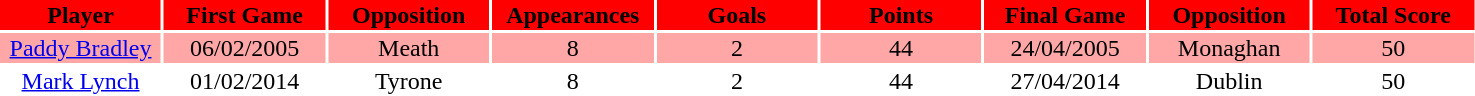<table>
<tr bgcolor=#FF0000>
<th width=10%>Player</th>
<th width=10%>First Game</th>
<th width=10%>Opposition</th>
<th width=10%>Appearances</th>
<th width=10%>Goals</th>
<th width=10%>Points</th>
<th width=10%>Final Game</th>
<th width=10%>Opposition</th>
<th width=10%>Total Score</th>
</tr>
<tr bgcolor=#FFA7A7>
<td align=center><a href='#'>Paddy Bradley</a></td>
<td align=center>06/02/2005</td>
<td align=center>Meath</td>
<td align=center>8</td>
<td align=center>2</td>
<td align=center>44</td>
<td align=center>24/04/2005</td>
<td align=center>Monaghan</td>
<td align=center>50</td>
</tr>
<tr bgcolor=#FFFFFF>
<td align=center><a href='#'>Mark Lynch</a></td>
<td align=center>01/02/2014</td>
<td align=center>Tyrone</td>
<td align=center>8</td>
<td align=center>2</td>
<td align=center>44</td>
<td align=center>27/04/2014</td>
<td align=center>Dublin</td>
<td align=center>50</td>
</tr>
</table>
